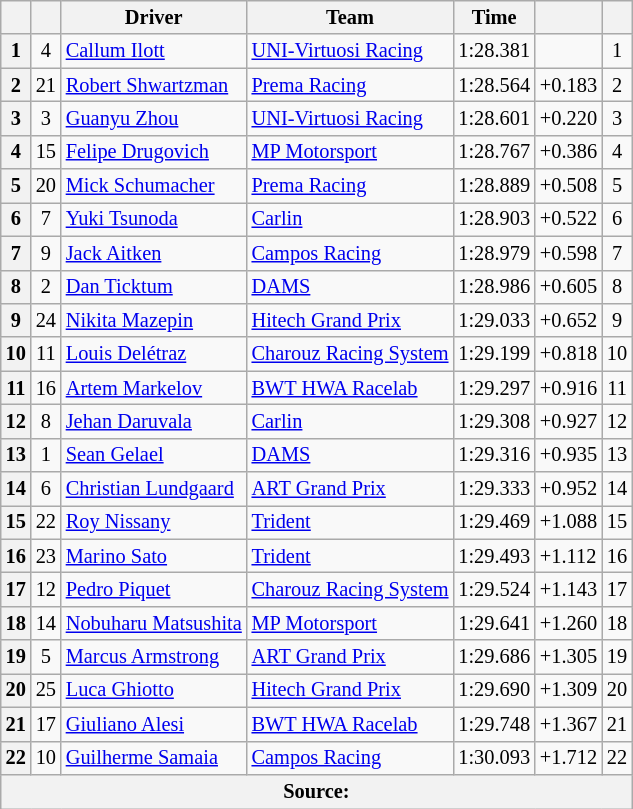<table class="wikitable" style="font-size:85%">
<tr>
<th scope="col"></th>
<th scope="col"></th>
<th scope="col">Driver</th>
<th scope="col">Team</th>
<th scope="col">Time</th>
<th scope="col"></th>
<th scope="col"></th>
</tr>
<tr>
<th scope=row>1</th>
<td align=center>4</td>
<td> <a href='#'>Callum Ilott</a></td>
<td><a href='#'>UNI-Virtuosi Racing</a></td>
<td>1:28.381</td>
<td></td>
<td align=center>1</td>
</tr>
<tr>
<th scope=row>2</th>
<td align=center>21</td>
<td> <a href='#'>Robert Shwartzman</a></td>
<td><a href='#'>Prema Racing</a></td>
<td>1:28.564</td>
<td>+0.183</td>
<td align=center>2</td>
</tr>
<tr>
<th scope=row>3</th>
<td align=center>3</td>
<td> <a href='#'>Guanyu Zhou</a></td>
<td><a href='#'>UNI-Virtuosi Racing</a></td>
<td>1:28.601</td>
<td>+0.220</td>
<td align=center>3</td>
</tr>
<tr>
<th scope=row>4</th>
<td align=center>15</td>
<td> <a href='#'>Felipe Drugovich</a></td>
<td><a href='#'>MP Motorsport</a></td>
<td>1:28.767</td>
<td>+0.386</td>
<td align=center>4</td>
</tr>
<tr>
<th scope=row>5</th>
<td align=center>20</td>
<td> <a href='#'>Mick Schumacher</a></td>
<td><a href='#'>Prema Racing</a></td>
<td>1:28.889</td>
<td>+0.508</td>
<td align=center>5</td>
</tr>
<tr>
<th scope=row>6</th>
<td align=center>7</td>
<td> <a href='#'>Yuki Tsunoda</a></td>
<td><a href='#'>Carlin</a></td>
<td>1:28.903</td>
<td>+0.522</td>
<td align=center>6</td>
</tr>
<tr>
<th scope=row>7</th>
<td align=center>9</td>
<td> <a href='#'>Jack Aitken</a></td>
<td><a href='#'>Campos Racing</a></td>
<td>1:28.979</td>
<td>+0.598</td>
<td align=center>7</td>
</tr>
<tr>
<th scope=row>8</th>
<td align=center>2</td>
<td> <a href='#'>Dan Ticktum</a></td>
<td><a href='#'>DAMS</a></td>
<td>1:28.986</td>
<td>+0.605</td>
<td align=center>8</td>
</tr>
<tr>
<th scope=row>9</th>
<td align=center>24</td>
<td> <a href='#'>Nikita Mazepin</a></td>
<td><a href='#'>Hitech Grand Prix</a></td>
<td>1:29.033</td>
<td>+0.652</td>
<td align=center>9</td>
</tr>
<tr>
<th scope=row>10</th>
<td align=center>11</td>
<td> <a href='#'>Louis Delétraz</a></td>
<td><a href='#'>Charouz Racing System</a></td>
<td>1:29.199</td>
<td>+0.818</td>
<td align=center>10</td>
</tr>
<tr>
<th scope=row>11</th>
<td align=center>16</td>
<td> <a href='#'>Artem Markelov</a></td>
<td><a href='#'>BWT HWA Racelab</a></td>
<td>1:29.297</td>
<td>+0.916</td>
<td align=center>11</td>
</tr>
<tr>
<th scope=row>12</th>
<td align=center>8</td>
<td> <a href='#'>Jehan Daruvala</a></td>
<td><a href='#'>Carlin</a></td>
<td>1:29.308</td>
<td>+0.927</td>
<td align=center>12</td>
</tr>
<tr>
<th scope=row>13</th>
<td align=center>1</td>
<td> <a href='#'>Sean Gelael</a></td>
<td><a href='#'>DAMS</a></td>
<td>1:29.316</td>
<td>+0.935</td>
<td align=center>13</td>
</tr>
<tr>
<th scope=row>14</th>
<td align=center>6</td>
<td> <a href='#'>Christian Lundgaard</a></td>
<td><a href='#'>ART Grand Prix</a></td>
<td>1:29.333</td>
<td>+0.952</td>
<td align=center>14</td>
</tr>
<tr>
<th scope=row>15</th>
<td align=center>22</td>
<td> <a href='#'>Roy Nissany</a></td>
<td><a href='#'>Trident</a></td>
<td>1:29.469</td>
<td>+1.088</td>
<td align=center>15</td>
</tr>
<tr>
<th scope=row>16</th>
<td align=center>23</td>
<td> <a href='#'>Marino Sato</a></td>
<td><a href='#'>Trident</a></td>
<td>1:29.493</td>
<td>+1.112</td>
<td align=center>16</td>
</tr>
<tr>
<th scope=row>17</th>
<td align=center>12</td>
<td> <a href='#'>Pedro Piquet</a></td>
<td><a href='#'>Charouz Racing System</a></td>
<td>1:29.524</td>
<td>+1.143</td>
<td align=center>17</td>
</tr>
<tr>
<th scope=row>18</th>
<td align=center>14</td>
<td> <a href='#'>Nobuharu Matsushita</a></td>
<td><a href='#'>MP Motorsport</a></td>
<td>1:29.641</td>
<td>+1.260</td>
<td align=center>18</td>
</tr>
<tr>
<th scope=row>19</th>
<td align=center>5</td>
<td> <a href='#'>Marcus Armstrong</a></td>
<td><a href='#'>ART Grand Prix</a></td>
<td>1:29.686</td>
<td>+1.305</td>
<td align=center>19</td>
</tr>
<tr>
<th scope=row>20</th>
<td align=center>25</td>
<td> <a href='#'>Luca Ghiotto</a></td>
<td><a href='#'>Hitech Grand Prix</a></td>
<td>1:29.690</td>
<td>+1.309</td>
<td align=center>20</td>
</tr>
<tr>
<th scope=row>21</th>
<td align=center>17</td>
<td> <a href='#'>Giuliano Alesi</a></td>
<td><a href='#'>BWT HWA Racelab</a></td>
<td>1:29.748</td>
<td>+1.367</td>
<td align=center>21</td>
</tr>
<tr>
<th scope=row>22</th>
<td align=center>10</td>
<td> <a href='#'>Guilherme Samaia</a></td>
<td><a href='#'>Campos Racing</a></td>
<td>1:30.093</td>
<td>+1.712</td>
<td align=center>22</td>
</tr>
<tr>
<th colspan="7">Source:</th>
</tr>
</table>
